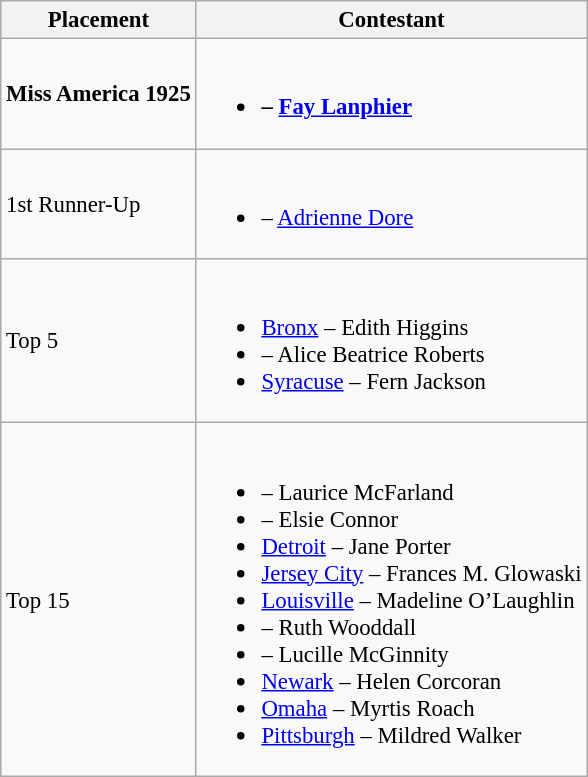<table class="wikitable sortable" style="font-size: 95%;">
<tr>
<th>Placement</th>
<th>Contestant</th>
</tr>
<tr>
<td><strong>Miss America 1925</strong></td>
<td><br><ul><li><strong> – <a href='#'>Fay Lanphier</a></strong></li></ul></td>
</tr>
<tr>
<td>1st Runner-Up</td>
<td><br><ul><li> – <a href='#'>Adrienne Dore</a></li></ul></td>
</tr>
<tr>
<td>Top 5</td>
<td><br><ul><li> <a href='#'>Bronx</a> – Edith Higgins</li><li> – Alice Beatrice Roberts</li><li> <a href='#'>Syracuse</a> – Fern Jackson</li></ul></td>
</tr>
<tr>
<td>Top 15</td>
<td><br><ul><li> – Laurice McFarland</li><li> – Elsie Connor</li><li> <a href='#'>Detroit</a> – Jane Porter</li><li> <a href='#'>Jersey City</a> – Frances M. Glowaski</li><li> <a href='#'>Louisville</a> – Madeline O’Laughlin</li><li> – Ruth Wooddall</li><li> – Lucille McGinnity</li><li> <a href='#'>Newark</a> – Helen Corcoran</li><li> <a href='#'>Omaha</a> – Myrtis Roach</li><li> <a href='#'>Pittsburgh</a> – Mildred Walker</li></ul></td>
</tr>
</table>
